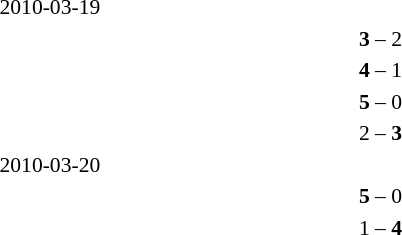<table style="font-size:90%">
<tr>
<th width=200></th>
<th width=100></th>
<th width=200></th>
</tr>
<tr>
<td colspan=3>2010-03-19</td>
</tr>
<tr>
<td align=right><strong></strong></td>
<td align=center><strong>3</strong> – 2</td>
<td></td>
</tr>
<tr>
<td align=right><strong></strong></td>
<td align=center><strong>4</strong> – 1</td>
<td></td>
</tr>
<tr>
<td align=right><strong></strong></td>
<td align=center><strong>5</strong> – 0</td>
<td></td>
</tr>
<tr>
<td align=right></td>
<td align=center>2 – <strong>3</strong></td>
<td><strong></strong></td>
</tr>
<tr>
<td colspan=3>2010-03-20</td>
</tr>
<tr>
<td align=right><strong></strong></td>
<td align=center><strong>5</strong> – 0</td>
<td></td>
</tr>
<tr>
<td align=right></td>
<td align=center>1 – <strong>4</strong></td>
<td><strong></strong></td>
</tr>
</table>
